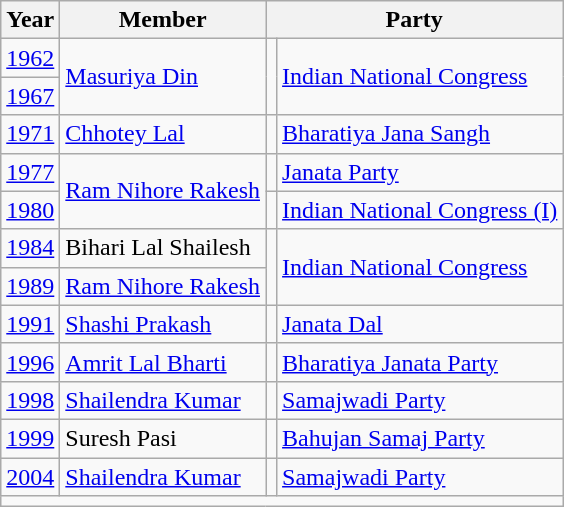<table class="wikitable sortable">
<tr>
<th>Year</th>
<th>Member</th>
<th colspan=2>Party</th>
</tr>
<tr>
<td><a href='#'>1962</a></td>
<td rowspan="2"><a href='#'>Masuriya Din</a></td>
<td rowspan="2" style=background-color:></td>
<td rowspan="2"><a href='#'>Indian National Congress</a></td>
</tr>
<tr>
<td><a href='#'>1967</a></td>
</tr>
<tr>
<td><a href='#'>1971</a></td>
<td><a href='#'>Chhotey Lal</a></td>
<td style=background-color:></td>
<td><a href='#'>Bharatiya Jana Sangh</a></td>
</tr>
<tr>
<td><a href='#'>1977</a></td>
<td rowspan="2"><a href='#'>Ram Nihore Rakesh</a></td>
<td style=background-color:></td>
<td><a href='#'>Janata Party</a></td>
</tr>
<tr>
<td><a href='#'>1980</a></td>
<td style=background-color:></td>
<td><a href='#'>Indian National Congress (I)</a></td>
</tr>
<tr>
<td><a href='#'>1984</a></td>
<td>Bihari Lal Shailesh</td>
<td rowspan="2" style=background-color:></td>
<td rowspan="2"><a href='#'>Indian National Congress</a></td>
</tr>
<tr>
<td><a href='#'>1989</a></td>
<td><a href='#'>Ram Nihore Rakesh</a></td>
</tr>
<tr>
<td><a href='#'>1991</a></td>
<td><a href='#'>Shashi Prakash</a></td>
<td style=background-color:></td>
<td><a href='#'>Janata Dal</a></td>
</tr>
<tr>
<td><a href='#'>1996</a></td>
<td><a href='#'>Amrit Lal Bharti</a></td>
<td style=background-color:></td>
<td><a href='#'>Bharatiya Janata Party</a></td>
</tr>
<tr>
<td><a href='#'>1998</a></td>
<td><a href='#'>Shailendra Kumar</a></td>
<td style=background-color:></td>
<td><a href='#'>Samajwadi Party</a></td>
</tr>
<tr>
<td><a href='#'>1999</a></td>
<td>Suresh Pasi</td>
<td style=background-color:></td>
<td><a href='#'>Bahujan Samaj Party</a></td>
</tr>
<tr>
<td><a href='#'>2004</a></td>
<td><a href='#'>Shailendra Kumar</a></td>
<td style=background-color:></td>
<td><a href='#'>Samajwadi Party</a></td>
</tr>
<tr>
<td colspan="4"></td>
</tr>
</table>
